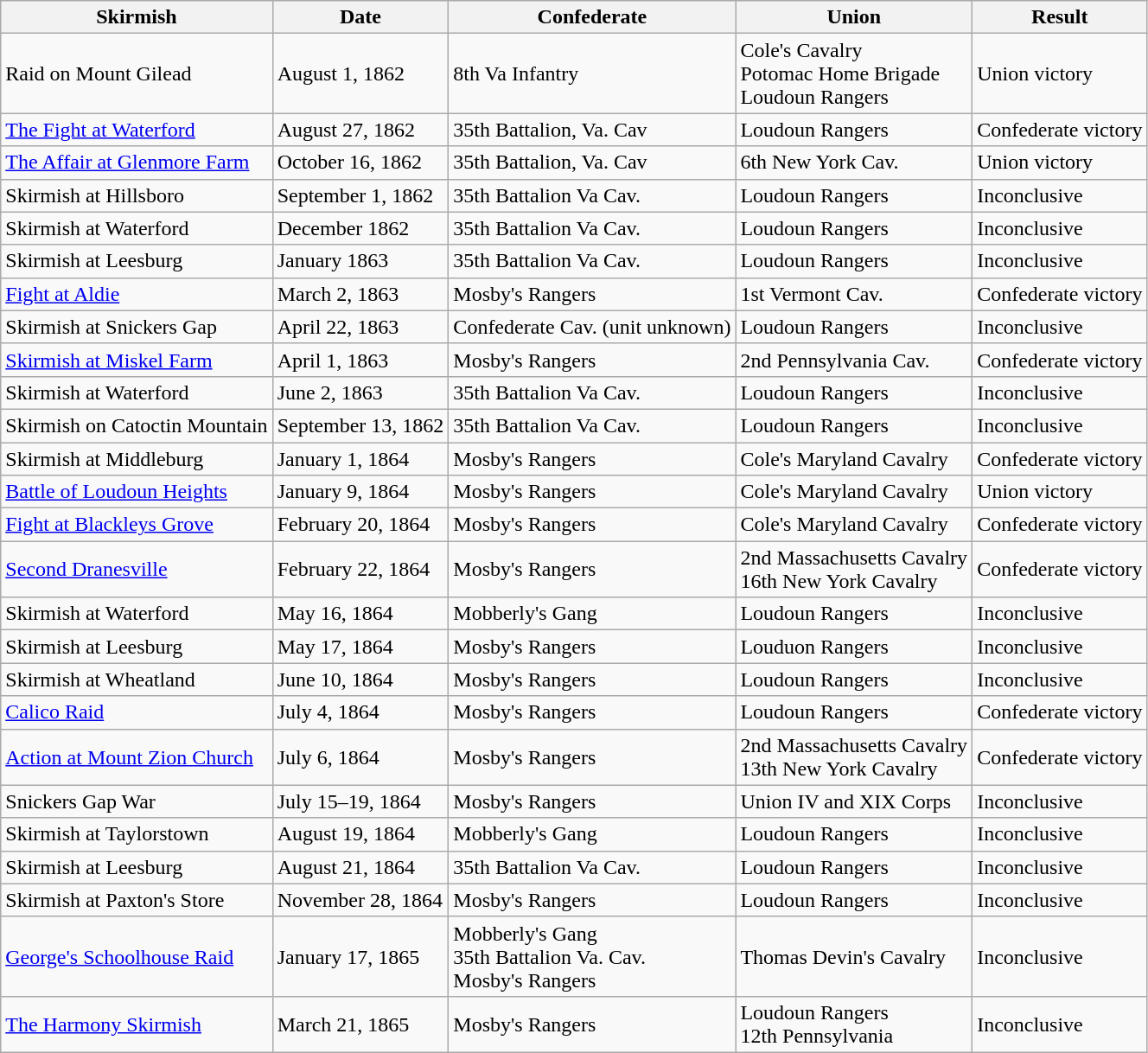<table class="wikitable">
<tr>
<th>Skirmish</th>
<th>Date</th>
<th>Confederate</th>
<th>Union</th>
<th>Result</th>
</tr>
<tr>
<td>Raid on Mount Gilead</td>
<td>August 1, 1862</td>
<td>8th Va Infantry</td>
<td>Cole's Cavalry<br>Potomac Home Brigade<br>Loudoun Rangers</td>
<td>Union victory</td>
</tr>
<tr>
<td><a href='#'>The Fight at Waterford</a></td>
<td>August 27, 1862</td>
<td>35th Battalion, Va. Cav</td>
<td>Loudoun Rangers</td>
<td>Confederate victory</td>
</tr>
<tr>
<td><a href='#'>The Affair at Glenmore Farm</a></td>
<td>October 16, 1862</td>
<td>35th Battalion, Va. Cav</td>
<td>6th New York Cav.</td>
<td>Union victory</td>
</tr>
<tr>
<td>Skirmish at Hillsboro</td>
<td>September 1, 1862</td>
<td>35th Battalion Va Cav.</td>
<td>Loudoun Rangers</td>
<td>Inconclusive</td>
</tr>
<tr>
<td>Skirmish at Waterford</td>
<td>December 1862</td>
<td>35th Battalion Va Cav.</td>
<td>Loudoun Rangers</td>
<td>Inconclusive</td>
</tr>
<tr>
<td>Skirmish at Leesburg</td>
<td>January 1863</td>
<td>35th Battalion Va Cav.</td>
<td>Loudoun Rangers</td>
<td>Inconclusive</td>
</tr>
<tr>
<td><a href='#'>Fight at Aldie</a></td>
<td>March 2, 1863</td>
<td>Mosby's Rangers</td>
<td>1st Vermont Cav.</td>
<td>Confederate victory</td>
</tr>
<tr>
<td>Skirmish at Snickers Gap</td>
<td>April 22, 1863</td>
<td>Confederate Cav. (unit unknown)</td>
<td>Loudoun Rangers</td>
<td>Inconclusive</td>
</tr>
<tr>
<td><a href='#'>Skirmish at Miskel Farm</a></td>
<td>April 1, 1863</td>
<td>Mosby's Rangers</td>
<td>2nd Pennsylvania Cav.</td>
<td>Confederate victory</td>
</tr>
<tr>
<td>Skirmish at Waterford</td>
<td>June 2, 1863</td>
<td>35th Battalion Va Cav.</td>
<td>Loudoun Rangers</td>
<td>Inconclusive</td>
</tr>
<tr>
<td>Skirmish on Catoctin Mountain</td>
<td>September 13, 1862</td>
<td>35th Battalion Va Cav.</td>
<td>Loudoun Rangers</td>
<td>Inconclusive</td>
</tr>
<tr>
<td>Skirmish at Middleburg</td>
<td>January 1, 1864</td>
<td>Mosby's Rangers</td>
<td>Cole's Maryland Cavalry</td>
<td>Confederate victory</td>
</tr>
<tr>
<td><a href='#'>Battle of Loudoun Heights</a></td>
<td>January 9, 1864</td>
<td>Mosby's Rangers</td>
<td>Cole's Maryland Cavalry</td>
<td>Union victory</td>
</tr>
<tr>
<td><a href='#'>Fight at Blackleys Grove</a></td>
<td>February 20, 1864</td>
<td>Mosby's Rangers</td>
<td>Cole's Maryland Cavalry</td>
<td>Confederate victory</td>
</tr>
<tr>
<td><a href='#'>Second Dranesville</a></td>
<td>February 22, 1864</td>
<td>Mosby's Rangers</td>
<td>2nd Massachusetts Cavalry<br>16th New York Cavalry</td>
<td>Confederate victory</td>
</tr>
<tr>
<td>Skirmish at Waterford</td>
<td>May 16, 1864</td>
<td>Mobberly's Gang</td>
<td>Loudoun Rangers</td>
<td>Inconclusive</td>
</tr>
<tr>
<td>Skirmish at Leesburg</td>
<td>May 17, 1864</td>
<td>Mosby's Rangers</td>
<td>Louduon Rangers</td>
<td>Inconclusive</td>
</tr>
<tr>
<td>Skirmish at Wheatland</td>
<td>June 10, 1864</td>
<td>Mosby's Rangers</td>
<td>Loudoun Rangers</td>
<td>Inconclusive</td>
</tr>
<tr>
<td><a href='#'>Calico Raid</a></td>
<td>July 4, 1864</td>
<td>Mosby's Rangers</td>
<td>Loudoun Rangers</td>
<td>Confederate victory</td>
</tr>
<tr>
<td><a href='#'>Action at Mount Zion Church</a></td>
<td>July 6, 1864</td>
<td>Mosby's Rangers</td>
<td>2nd Massachusetts Cavalry<br>13th New York Cavalry</td>
<td>Confederate victory</td>
</tr>
<tr>
<td>Snickers Gap War</td>
<td>July 15–19, 1864</td>
<td>Mosby's Rangers</td>
<td>Union IV and XIX Corps</td>
<td>Inconclusive</td>
</tr>
<tr>
<td>Skirmish at Taylorstown</td>
<td>August 19, 1864</td>
<td>Mobberly's Gang</td>
<td>Loudoun Rangers</td>
<td>Inconclusive</td>
</tr>
<tr>
<td>Skirmish at Leesburg</td>
<td>August 21, 1864</td>
<td>35th Battalion Va Cav.</td>
<td>Loudoun Rangers</td>
<td>Inconclusive</td>
</tr>
<tr>
<td>Skirmish at Paxton's Store</td>
<td>November 28, 1864</td>
<td>Mosby's Rangers</td>
<td>Loudoun Rangers</td>
<td>Inconclusive</td>
</tr>
<tr>
<td><a href='#'>George's Schoolhouse Raid</a></td>
<td>January 17, 1865</td>
<td>Mobberly's Gang<br>35th Battalion Va. Cav.<br>Mosby's Rangers</td>
<td>Thomas Devin's Cavalry</td>
<td>Inconclusive</td>
</tr>
<tr>
<td><a href='#'>The Harmony Skirmish</a></td>
<td>March 21, 1865</td>
<td>Mosby's Rangers</td>
<td>Loudoun Rangers<br>12th Pennsylvania</td>
<td>Inconclusive</td>
</tr>
</table>
